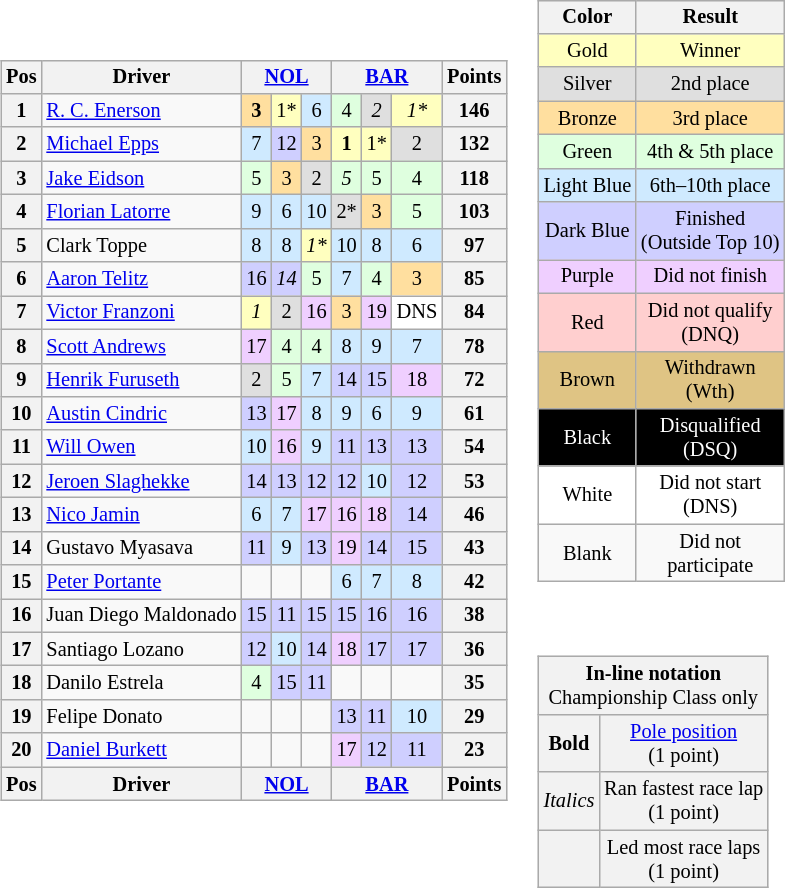<table>
<tr>
<td><br><table class="wikitable" style="font-size:85%; text-align:center">
<tr valign="top">
<th valign="middle">Pos</th>
<th valign="middle">Driver</th>
<th colspan=3><a href='#'>NOL</a></th>
<th colspan=3><a href='#'>BAR</a></th>
<th valign="middle">Points</th>
</tr>
<tr>
<th>1</th>
<td align="left"> <a href='#'>R. C. Enerson</a></td>
<td style="background:#FFDF9F;"><strong>3</strong></td>
<td style="background:#FFFFBF;">1*</td>
<td style="background:#CFEAFF;">6</td>
<td style="background:#DFFFDF;">4</td>
<td style="background:#DFDFDF;"><em>2</em></td>
<td style="background:#FFFFBF;"><em>1*</em></td>
<th>146</th>
</tr>
<tr>
<th>2</th>
<td align="left"> <a href='#'>Michael Epps</a></td>
<td style="background:#CFEAFF;">7</td>
<td style="background:#CFCFFF;">12</td>
<td style="background:#FFDF9F;">3</td>
<td style="background:#FFFFBF;"><strong>1</strong></td>
<td style="background:#FFFFBF;">1*</td>
<td style="background:#DFDFDF;">2</td>
<th>132</th>
</tr>
<tr>
<th>3</th>
<td align="left"> <a href='#'>Jake Eidson</a></td>
<td style="background:#DFFFDF;">5</td>
<td style="background:#FFDF9F;">3</td>
<td style="background:#DFDFDF;">2</td>
<td style="background:#DFFFDF;"><em>5</em></td>
<td style="background:#DFFFDF;">5</td>
<td style="background:#DFFFDF;">4</td>
<th>118</th>
</tr>
<tr>
<th>4</th>
<td align="left"> <a href='#'>Florian Latorre</a></td>
<td style="background:#CFEAFF;">9</td>
<td style="background:#CFEAFF;">6</td>
<td style="background:#CFEAFF;">10</td>
<td style="background:#DFDFDF;">2*</td>
<td style="background:#FFDF9F;">3</td>
<td style="background:#DFFFDF;">5</td>
<th>103</th>
</tr>
<tr>
<th>5</th>
<td align="left"> Clark Toppe</td>
<td style="background:#CFEAFF;">8</td>
<td style="background:#CFEAFF;">8</td>
<td style="background:#FFFFBF;"><em>1*</em></td>
<td style="background:#CFEAFF;">10</td>
<td style="background:#CFEAFF;">8</td>
<td style="background:#CFEAFF;">6</td>
<th>97</th>
</tr>
<tr>
<th>6</th>
<td align="left"> <a href='#'>Aaron Telitz</a></td>
<td style="background:#CFCFFF;">16</td>
<td style="background:#CFCFFF;"><em>14</em></td>
<td style="background:#DFFFDF;">5</td>
<td style="background:#CFEAFF;">7</td>
<td style="background:#DFFFDF;">4</td>
<td style="background:#FFDF9F;">3</td>
<th>85</th>
</tr>
<tr>
<th>7</th>
<td align="left"> <a href='#'>Victor Franzoni</a></td>
<td style="background:#FFFFBF;"><em>1</em></td>
<td style="background:#DFDFDF;">2</td>
<td style="background:#EFCFFF;">16</td>
<td style="background:#FFDF9F;">3</td>
<td style="background:#EFCFFF;">19</td>
<td style="background:#FFFFFF;">DNS</td>
<th>84</th>
</tr>
<tr>
<th>8</th>
<td align="left"> <a href='#'>Scott Andrews</a></td>
<td style="background:#EFCFFF;">17</td>
<td style="background:#DFFFDF;">4</td>
<td style="background:#DFFFDF;">4</td>
<td style="background:#CFEAFF;">8</td>
<td style="background:#CFEAFF;">9</td>
<td style="background:#CFEAFF;">7</td>
<th>78</th>
</tr>
<tr>
<th>9</th>
<td align="left"> <a href='#'>Henrik Furuseth</a></td>
<td style="background:#DFDFDF;">2</td>
<td style="background:#DFFFDF;">5</td>
<td style="background:#CFEAFF;">7</td>
<td style="background:#CFCFFF;">14</td>
<td style="background:#CFCFFF;">15</td>
<td style="background:#EFCFFF;">18</td>
<th>72</th>
</tr>
<tr>
<th>10</th>
<td align="left"> <a href='#'>Austin Cindric</a></td>
<td style="background:#CFCFFF;">13</td>
<td style="background:#EFCFFF;">17</td>
<td style="background:#CFEAFF;">8</td>
<td style="background:#CFEAFF;">9</td>
<td style="background:#CFEAFF;">6</td>
<td style="background:#CFEAFF;">9</td>
<th>61</th>
</tr>
<tr>
<th>11</th>
<td align="left"> <a href='#'>Will Owen</a></td>
<td style="background:#CFEAFF;">10</td>
<td style="background:#EFCFFF;">16</td>
<td style="background:#CFEAFF;">9</td>
<td style="background:#CFCFFF;">11</td>
<td style="background:#CFCFFF;">13</td>
<td style="background:#CFCFFF;">13</td>
<th>54</th>
</tr>
<tr>
<th>12</th>
<td align="left"> <a href='#'>Jeroen Slaghekke</a></td>
<td style="background:#CFCFFF;">14</td>
<td style="background:#CFCFFF;">13</td>
<td style="background:#CFCFFF;">12</td>
<td style="background:#CFCFFF;">12</td>
<td style="background:#CFEAFF;">10</td>
<td style="background:#CFCFFF;">12</td>
<th>53</th>
</tr>
<tr>
<th>13</th>
<td align="left"> <a href='#'>Nico Jamin</a></td>
<td style="background:#CFEAFF;">6</td>
<td style="background:#CFEAFF;">7</td>
<td style="background:#EFCFFF;">17</td>
<td style="background:#EFCFFF;">16</td>
<td style="background:#EFCFFF;">18</td>
<td style="background:#CFCFFF;">14</td>
<th>46</th>
</tr>
<tr>
<th>14</th>
<td align="left"> Gustavo Myasava</td>
<td style="background:#CFCFFF;">11</td>
<td style="background:#CFEAFF;">9</td>
<td style="background:#CFCFFF;">13</td>
<td style="background:#EFCFFF;">19</td>
<td style="background:#CFCFFF;">14</td>
<td style="background:#CFCFFF;">15</td>
<th>43</th>
</tr>
<tr>
<th>15</th>
<td align="left"> <a href='#'>Peter Portante</a></td>
<td></td>
<td></td>
<td></td>
<td style="background:#CFEAFF;">6</td>
<td style="background:#CFEAFF;">7</td>
<td style="background:#CFEAFF;">8</td>
<th>42</th>
</tr>
<tr>
<th>16</th>
<td align="left"> Juan Diego Maldonado</td>
<td style="background:#CFCFFF;">15</td>
<td style="background:#CFCFFF;">11</td>
<td style="background:#CFCFFF;">15</td>
<td style="background:#CFCFFF;">15</td>
<td style="background:#CFCFFF;">16</td>
<td style="background:#CFCFFF;">16</td>
<th>38</th>
</tr>
<tr>
<th>17</th>
<td align="left"> Santiago Lozano</td>
<td style="background:#CFCFFF;">12</td>
<td style="background:#CFEAFF;">10</td>
<td style="background:#CFCFFF;">14</td>
<td style="background:#EFCFFF;">18</td>
<td style="background:#CFCFFF;">17</td>
<td style="background:#CFCFFF;">17</td>
<th>36</th>
</tr>
<tr>
<th>18</th>
<td align="left"> Danilo Estrela</td>
<td style="background:#DFFFDF;">4</td>
<td style="background:#CFCFFF;">15</td>
<td style="background:#CFCFFF;">11</td>
<td></td>
<td></td>
<td></td>
<th>35</th>
</tr>
<tr>
<th>19</th>
<td align="left"> Felipe Donato</td>
<td></td>
<td></td>
<td></td>
<td style="background:#CFCFFF;">13</td>
<td style="background:#CFCFFF;">11</td>
<td style="background:#CFEAFF;">10</td>
<th>29</th>
</tr>
<tr>
<th>20</th>
<td align="left"> <a href='#'>Daniel Burkett</a></td>
<td></td>
<td></td>
<td></td>
<td style="background:#EFCFFF;">17</td>
<td style="background:#CFCFFF;">12</td>
<td style="background:#CFCFFF;">11</td>
<th>23</th>
</tr>
<tr valign="top">
<th valign="middle">Pos</th>
<th valign="middle">Driver</th>
<th colspan=3><a href='#'>NOL</a></th>
<th colspan=3><a href='#'>BAR</a></th>
<th valign="middle">Points</th>
</tr>
</table>
</td>
<td valign="top"><br><table>
<tr>
<td><br><table style="margin-right:0; font-size:85%; text-align:center;" class="wikitable">
<tr>
<th>Color</th>
<th>Result</th>
</tr>
<tr style="background:#FFFFBF;">
<td>Gold</td>
<td>Winner</td>
</tr>
<tr style="background:#DFDFDF;">
<td>Silver</td>
<td>2nd place</td>
</tr>
<tr style="background:#FFDF9F;">
<td>Bronze</td>
<td>3rd place</td>
</tr>
<tr style="background:#DFFFDF;">
<td>Green</td>
<td>4th & 5th place</td>
</tr>
<tr style="background:#CFEAFF;">
<td>Light Blue</td>
<td>6th–10th place</td>
</tr>
<tr style="background:#CFCFFF;">
<td>Dark Blue</td>
<td>Finished<br>(Outside Top 10)</td>
</tr>
<tr style="background:#EFCFFF;">
<td>Purple</td>
<td>Did not finish</td>
</tr>
<tr style="background:#FFCFCF;">
<td>Red</td>
<td>Did not qualify<br>(DNQ)</td>
</tr>
<tr style="background:#DFC484;">
<td>Brown</td>
<td>Withdrawn<br>(Wth)</td>
</tr>
<tr style="background:#000000; color:white;">
<td>Black</td>
<td>Disqualified<br>(DSQ)</td>
</tr>
<tr style="background:#FFFFFF;">
<td>White</td>
<td>Did not start<br>(DNS)</td>
</tr>
<tr>
<td>Blank</td>
<td>Did not<br>participate</td>
</tr>
</table>
</td>
</tr>
<tr>
<td><br><table style="margin-right:0; font-size:85%; text-align:center;" class="wikitable">
<tr>
<td style="background:#F2F2F2;" align=center colspan=2><strong>In-line notation</strong><br>Championship Class only</td>
</tr>
<tr>
<td style="background:#F2F2F2;" align=center><strong>Bold</strong></td>
<td style="background:#F2F2F2;" align=center><a href='#'>Pole position</a><br>(1 point)</td>
</tr>
<tr>
<td style="background:#F2F2F2;" align=center><em>Italics</em></td>
<td style="background:#F2F2F2;" align=center>Ran fastest race lap<br>(1 point)</td>
</tr>
<tr>
<td style="background:#F2F2F2;" align=center></td>
<td style="background:#F2F2F2;" align=center>Led most race laps<br>(1 point)</td>
</tr>
</table>
</td>
</tr>
</table>
</td>
</tr>
</table>
